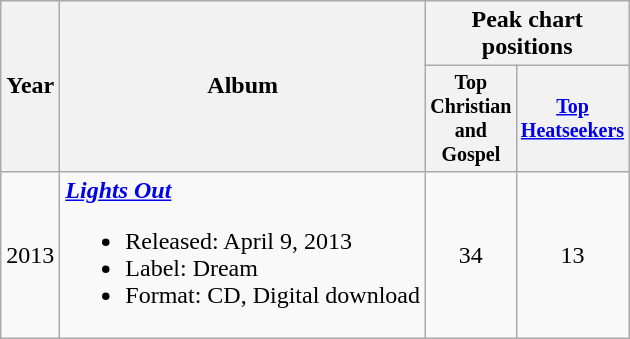<table class="wikitable" style="text-align:center;">
<tr>
<th rowspan="2">Year</th>
<th rowspan="2">Album</th>
<th colspan="3">Peak chart positions</th>
</tr>
<tr style="font-size:smaller;">
<th width="40">Top Christian and Gospel</th>
<th width="40"><a href='#'>Top<br>Heatseekers</a></th>
</tr>
<tr>
<td>2013</td>
<td align="left"><strong><em><a href='#'>Lights Out</a></em></strong><br><ul><li>Released: April 9, 2013</li><li>Label: Dream</li><li>Format: CD, Digital download</li></ul></td>
<td>34</td>
<td>13</td>
</tr>
</table>
